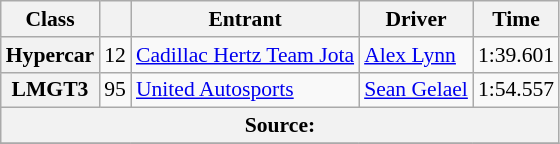<table class="wikitable" style="font-size:90%;">
<tr>
<th>Class</th>
<th></th>
<th>Entrant</th>
<th>Driver</th>
<th>Time</th>
</tr>
<tr>
<th>Hypercar</th>
<td style="text-align:center;">12</td>
<td> <a href='#'>Cadillac Hertz Team Jota</a></td>
<td> <a href='#'>Alex Lynn</a></td>
<td>1:39.601</td>
</tr>
<tr>
<th>LMGT3</th>
<td style="text-align:center;">95</td>
<td> <a href='#'>United Autosports</a></td>
<td> <a href='#'>Sean Gelael</a></td>
<td>1:54.557</td>
</tr>
<tr>
<th colspan="6">Source:</th>
</tr>
<tr>
</tr>
</table>
